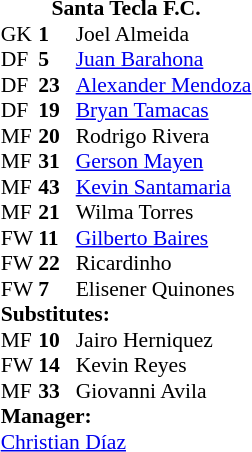<table style="font-size: 90%" cellspacing="0" cellpadding="0" align=center>
<tr>
<td colspan="5" style="padding-top: 0.6em; text-align:center"><strong>Santa Tecla F.C.</strong></td>
</tr>
<tr>
<th width="25"></th>
<th width="25"></th>
</tr>
<tr>
<td>GK</td>
<td><strong>1</strong></td>
<td> Joel Almeida</td>
</tr>
<tr>
<td>DF</td>
<td><strong>5</strong></td>
<td> <a href='#'>Juan Barahona</a></td>
</tr>
<tr>
<td>DF</td>
<td><strong>23</strong></td>
<td> <a href='#'>Alexander Mendoza</a></td>
<td></td>
</tr>
<tr>
<td>DF</td>
<td><strong>19</strong></td>
<td> <a href='#'>Bryan Tamacas</a></td>
</tr>
<tr>
<td>MF</td>
<td><strong>20</strong></td>
<td> Rodrigo Rivera</td>
</tr>
<tr>
<td>MF</td>
<td><strong>31</strong></td>
<td> <a href='#'>Gerson Mayen</a></td>
</tr>
<tr>
<td>MF</td>
<td><strong>43</strong></td>
<td> <a href='#'>Kevin Santamaria</a></td>
<td></td>
<td></td>
</tr>
<tr>
<td>MF</td>
<td><strong>21</strong></td>
<td> Wilma Torres   </td>
</tr>
<tr>
<td>FW</td>
<td><strong>11</strong></td>
<td> <a href='#'>Gilberto Baires</a></td>
<td></td>
<td></td>
</tr>
<tr>
<td>FW</td>
<td><strong>22</strong></td>
<td> Ricardinho</td>
</tr>
<tr>
<td>FW</td>
<td><strong>7</strong></td>
<td> Elisener Quinones</td>
<td></td>
</tr>
<tr>
<td colspan=5><strong>Substitutes:</strong></td>
</tr>
<tr>
<td>MF</td>
<td><strong>10</strong></td>
<td> Jairo Herniquez</td>
<td></td>
<td></td>
</tr>
<tr>
<td>FW</td>
<td><strong>14</strong></td>
<td> Kevin Reyes</td>
<td></td>
<td></td>
</tr>
<tr>
<td>MF</td>
<td><strong>33</strong></td>
<td> Giovanni Avila</td>
<td></td>
<td></td>
</tr>
<tr>
<td colspan=5><strong>Manager:</strong></td>
</tr>
<tr>
<td colspan=5> <a href='#'>Christian Díaz</a></td>
</tr>
</table>
